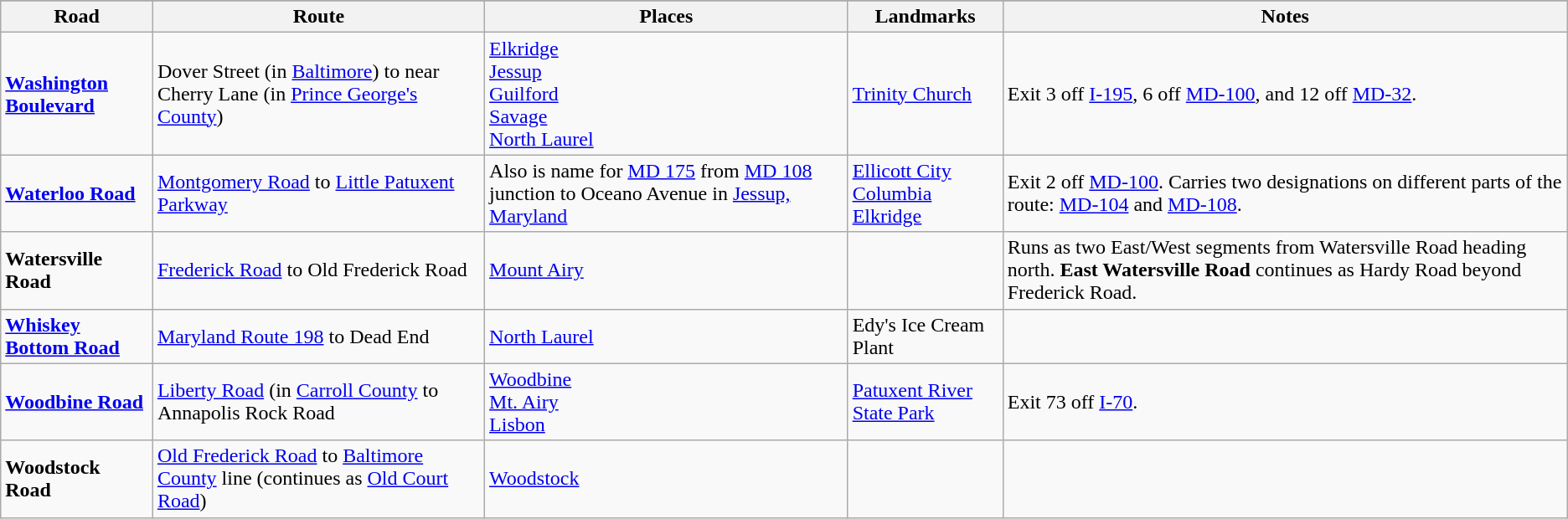<table class="wikitable">
<tr style="background-color:#DDDDDD;text-align:center;">
</tr>
<tr>
<th>Road</th>
<th>Route</th>
<th>Places</th>
<th>Landmarks</th>
<th>Notes</th>
</tr>
<tr>
<td><strong><a href='#'>Washington Boulevard</a></strong></td>
<td>Dover Street (in <a href='#'>Baltimore</a>) to near Cherry Lane (in <a href='#'>Prince George's County</a>)</td>
<td><a href='#'>Elkridge</a><br><a href='#'>Jessup</a><br><a href='#'>Guilford</a><br><a href='#'>Savage</a><br><a href='#'>North Laurel</a></td>
<td><a href='#'>Trinity Church</a></td>
<td>Exit 3 off <a href='#'>I-195</a>, 6 off <a href='#'>MD-100</a>, and 12 off <a href='#'>MD-32</a>.</td>
</tr>
<tr>
<td><strong><a href='#'>Waterloo Road</a></strong></td>
<td><a href='#'>Montgomery Road</a> to <a href='#'>Little Patuxent Parkway</a></td>
<td>Also is name for <a href='#'>MD 175</a> from <a href='#'>MD 108</a> junction to Oceano Avenue in <a href='#'>Jessup, Maryland</a></td>
<td><a href='#'>Ellicott City</a><br><a href='#'>Columbia</a><br><a href='#'>Elkridge</a></td>
<td>Exit 2 off <a href='#'>MD-100</a>. Carries two designations on different parts of the route: <a href='#'>MD-104</a> and <a href='#'>MD-108</a>.</td>
</tr>
<tr>
<td><strong>Watersville Road</strong></td>
<td><a href='#'>Frederick Road</a> to Old Frederick Road</td>
<td><a href='#'>Mount Airy</a></td>
<td></td>
<td>Runs as two East/West segments from Watersville Road heading north. <strong>East Watersville Road</strong> continues as Hardy Road beyond Frederick Road.</td>
</tr>
<tr>
<td><strong><a href='#'>Whiskey Bottom Road</a></strong></td>
<td><a href='#'>Maryland Route 198</a> to Dead End</td>
<td><a href='#'>North Laurel</a></td>
<td>Edy's Ice Cream Plant</td>
<td></td>
</tr>
<tr>
<td><strong><a href='#'>Woodbine Road</a></strong></td>
<td><a href='#'>Liberty Road</a> (in <a href='#'>Carroll County</a> to Annapolis Rock Road</td>
<td><a href='#'>Woodbine</a><br><a href='#'>Mt. Airy</a><br><a href='#'>Lisbon</a></td>
<td><a href='#'>Patuxent River State Park</a></td>
<td>Exit 73 off <a href='#'>I-70</a>.</td>
</tr>
<tr>
<td><strong>Woodstock Road</strong></td>
<td><a href='#'>Old Frederick Road</a> to <a href='#'>Baltimore County</a> line (continues as <a href='#'>Old Court Road</a>)</td>
<td><a href='#'>Woodstock</a></td>
<td></td>
<td></td>
</tr>
</table>
